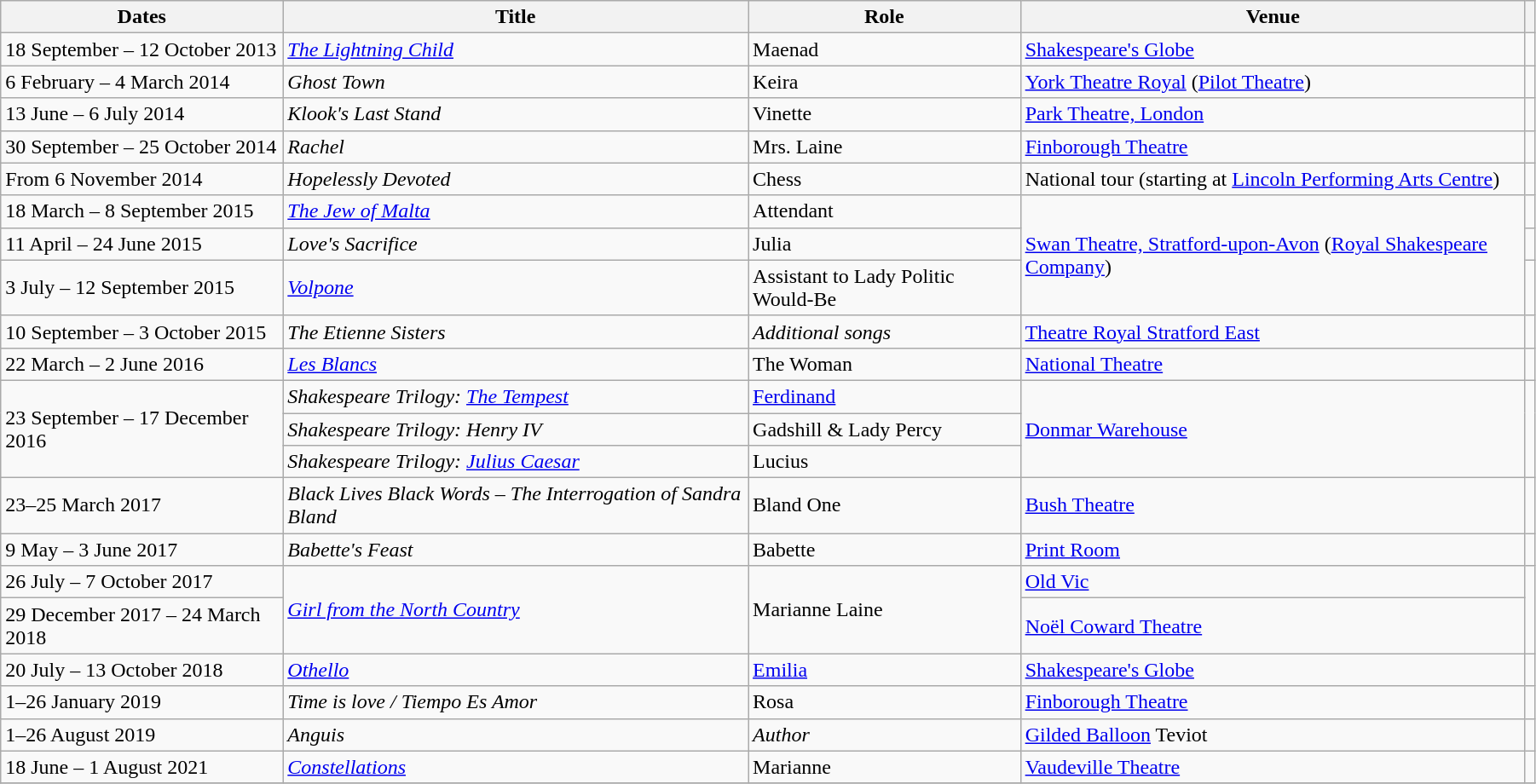<table class="wikitable sortable" width="95%">
<tr>
<th>Dates</th>
<th>Title</th>
<th>Role</th>
<th>Venue</th>
<th></th>
</tr>
<tr>
<td>18 September – 12 October 2013</td>
<td><em><a href='#'>The Lightning Child</a></em></td>
<td>Maenad</td>
<td><a href='#'>Shakespeare's Globe</a></td>
<td></td>
</tr>
<tr>
<td>6 February – 4 March 2014</td>
<td><em>Ghost Town</em></td>
<td>Keira</td>
<td><a href='#'>York Theatre Royal</a> (<a href='#'>Pilot Theatre</a>)</td>
<td></td>
</tr>
<tr>
<td>13 June – 6 July 2014</td>
<td><em>Klook's Last Stand</em></td>
<td>Vinette</td>
<td><a href='#'>Park Theatre, London</a></td>
<td></td>
</tr>
<tr>
<td>30 September – 25 October 2014</td>
<td><em>Rachel</em></td>
<td>Mrs. Laine</td>
<td><a href='#'>Finborough Theatre</a></td>
<td></td>
</tr>
<tr>
<td>From 6 November 2014</td>
<td><em>Hopelessly Devoted</em></td>
<td>Chess</td>
<td>National tour (starting at <a href='#'>Lincoln Performing Arts Centre</a>)</td>
<td></td>
</tr>
<tr>
<td>18 March – 8 September 2015</td>
<td><em><a href='#'>The Jew of Malta</a></em></td>
<td>Attendant</td>
<td rowspan="3"><a href='#'>Swan Theatre, Stratford-upon-Avon</a> (<a href='#'>Royal Shakespeare Company</a>)</td>
<td></td>
</tr>
<tr>
<td>11 April – 24 June 2015</td>
<td><em>Love's Sacrifice</em></td>
<td>Julia</td>
<td></td>
</tr>
<tr>
<td>3 July – 12 September 2015</td>
<td><em><a href='#'>Volpone</a></em></td>
<td>Assistant to Lady Politic Would-Be</td>
<td></td>
</tr>
<tr>
<td>10 September – 3 October 2015</td>
<td><em>The Etienne Sisters</em></td>
<td><em>Additional songs</em></td>
<td><a href='#'>Theatre Royal Stratford East</a></td>
<td></td>
</tr>
<tr>
<td>22 March – 2 June 2016</td>
<td><em><a href='#'>Les Blancs</a></em></td>
<td>The Woman</td>
<td><a href='#'>National Theatre</a></td>
<td></td>
</tr>
<tr>
<td rowspan="3">23 September – 17 December 2016</td>
<td><em>Shakespeare Trilogy: <a href='#'>The Tempest</a></em></td>
<td><a href='#'>Ferdinand</a></td>
<td rowspan="3"><a href='#'>Donmar Warehouse</a></td>
<td rowspan="3"></td>
</tr>
<tr>
<td><em>Shakespeare Trilogy: Henry IV</em></td>
<td>Gadshill & Lady Percy</td>
</tr>
<tr>
<td><em>Shakespeare Trilogy: <a href='#'>Julius Caesar</a></em></td>
<td>Lucius</td>
</tr>
<tr>
<td>23–25 March 2017</td>
<td><em>Black Lives Black Words – The Interrogation of Sandra Bland</em></td>
<td>Bland One</td>
<td><a href='#'>Bush Theatre</a></td>
<td></td>
</tr>
<tr>
<td>9 May – 3 June 2017</td>
<td><em>Babette's Feast</em></td>
<td>Babette</td>
<td><a href='#'>Print Room</a></td>
<td></td>
</tr>
<tr>
<td>26 July – 7 October 2017</td>
<td rowspan="2"><em><a href='#'>Girl from the North Country</a></em></td>
<td rowspan="2">Marianne Laine</td>
<td><a href='#'>Old Vic</a></td>
<td rowspan="2"></td>
</tr>
<tr>
<td>29 December 2017 – 24 March 2018</td>
<td><a href='#'>Noël Coward Theatre</a></td>
</tr>
<tr>
<td>20 July – 13 October 2018</td>
<td><em><a href='#'>Othello</a></em></td>
<td><a href='#'>Emilia</a></td>
<td><a href='#'>Shakespeare's Globe</a></td>
<td></td>
</tr>
<tr>
<td>1–26 January 2019</td>
<td><em>Time is love / Tiempo Es Amor</em></td>
<td>Rosa</td>
<td><a href='#'>Finborough Theatre</a></td>
<td></td>
</tr>
<tr>
<td>1–26 August 2019</td>
<td><em>Anguis</em></td>
<td><em>Author</em></td>
<td><a href='#'>Gilded Balloon</a> Teviot</td>
<td></td>
</tr>
<tr>
<td>18 June – 1 August 2021</td>
<td><em><a href='#'>Constellations</a></em></td>
<td>Marianne</td>
<td><a href='#'>Vaudeville Theatre</a></td>
<td></td>
</tr>
<tr>
</tr>
</table>
